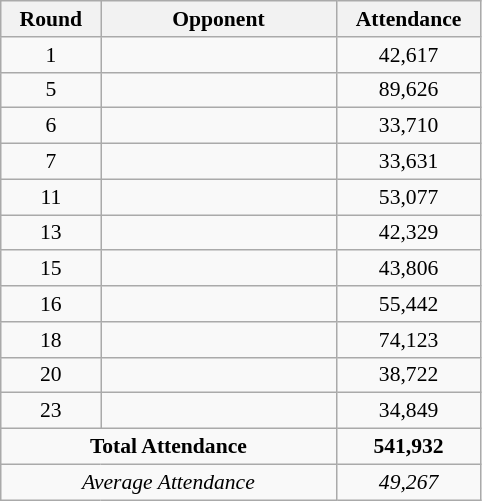<table class="wikitable sortable" style="text-align:center; font-size:90%">
<tr>
<th width=60>Round</th>
<th style="width:150px;" class="unsortable">Opponent</th>
<th width=90>Attendance</th>
</tr>
<tr>
<td>1</td>
<td></td>
<td>42,617</td>
</tr>
<tr>
<td>5</td>
<td></td>
<td>89,626</td>
</tr>
<tr>
<td>6</td>
<td></td>
<td>33,710</td>
</tr>
<tr>
<td>7</td>
<td></td>
<td>33,631</td>
</tr>
<tr>
<td>11</td>
<td></td>
<td>53,077</td>
</tr>
<tr>
<td>13</td>
<td></td>
<td>42,329</td>
</tr>
<tr>
<td>15</td>
<td></td>
<td>43,806</td>
</tr>
<tr>
<td>16</td>
<td></td>
<td>55,442</td>
</tr>
<tr>
<td>18</td>
<td></td>
<td>74,123</td>
</tr>
<tr>
<td>20</td>
<td></td>
<td>38,722</td>
</tr>
<tr>
<td>23</td>
<td></td>
<td>34,849</td>
</tr>
<tr class="sortbottom">
<td colspan="2"><strong>Total Attendance</strong></td>
<td><strong>541,932</strong></td>
</tr>
<tr class="sortbottom">
<td colspan="2"><em>Average Attendance</em></td>
<td><em>49,267</em></td>
</tr>
</table>
